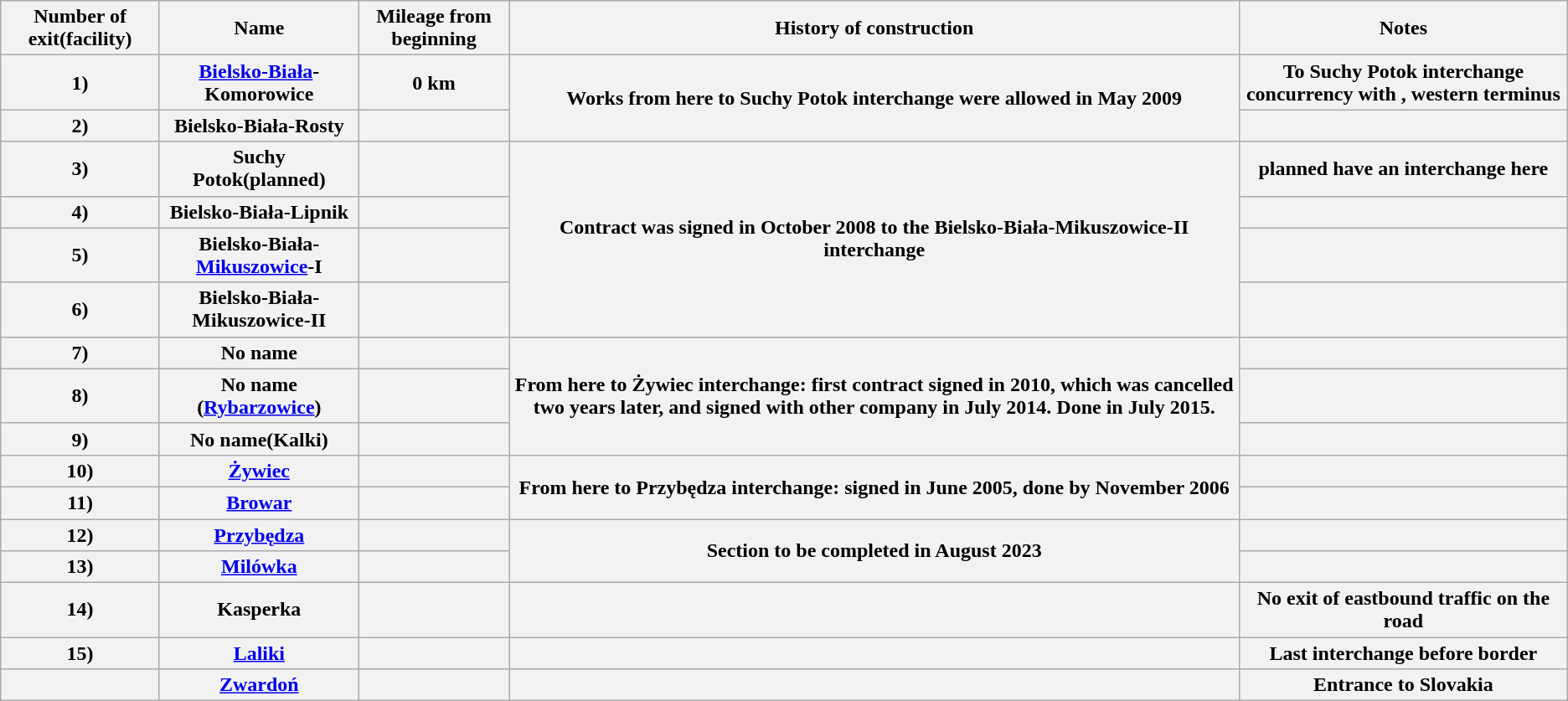<table class="wikitable">
<tr>
<th>Number of exit(facility)</th>
<th>Name</th>
<th>Mileage from beginning</th>
<th>History of construction</th>
<th>Notes</th>
</tr>
<tr>
<th><strong>1)</strong></th>
<th><a href='#'>Bielsko-Biała</a>-Komorowice</th>
<th>0 km</th>
<th rowspan="2">Works from here to Suchy Potok interchange were allowed in May 2009</th>
<th>To Suchy Potok interchange concurrency with , western terminus</th>
</tr>
<tr>
<th>2)</th>
<th>Bielsko-Biała-Rosty</th>
<th></th>
<th></th>
</tr>
<tr>
<th>3)</th>
<th>Suchy Potok(planned)</th>
<th></th>
<th rowspan="4">Contract was signed in October 2008 to the Bielsko-Biała-Mikuszowice-II interchange</th>
<th> planned have an interchange here</th>
</tr>
<tr>
<th>4)</th>
<th>Bielsko-Biała-Lipnik</th>
<th></th>
<th></th>
</tr>
<tr>
<th>5)</th>
<th>Bielsko-Biała-<a href='#'>Mikuszowice</a>-I</th>
<th></th>
<th></th>
</tr>
<tr>
<th>6)</th>
<th>Bielsko-Biała-Mikuszowice-II</th>
<th></th>
<th></th>
</tr>
<tr>
<th>7)</th>
<th>No name</th>
<th></th>
<th rowspan="3">From here to Żywiec interchange: first contract signed in 2010, which was cancelled two years later, and signed with other company in July 2014. Done in July 2015.</th>
<th></th>
</tr>
<tr>
<th>8)</th>
<th>No name (<a href='#'>Rybarzowice</a>)</th>
<th></th>
<th></th>
</tr>
<tr>
<th>9)</th>
<th>No name(Kalki)</th>
<th></th>
<th></th>
</tr>
<tr>
<th>10)</th>
<th><a href='#'>Żywiec</a></th>
<th></th>
<th rowspan="2">From here to Przybędza interchange: signed in June 2005, done by November 2006</th>
<th></th>
</tr>
<tr>
<th>11)</th>
<th><a href='#'>Browar</a></th>
<th></th>
<th></th>
</tr>
<tr>
<th>12)</th>
<th><a href='#'>Przybędza</a></th>
<th></th>
<th rowspan="2">Section to be completed in August 2023</th>
<th></th>
</tr>
<tr>
<th>13)</th>
<th><a href='#'>Milówka</a></th>
<th></th>
<th></th>
</tr>
<tr>
<th>14)</th>
<th>Kasperka</th>
<th></th>
<th></th>
<th>No exit of eastbound traffic on the road</th>
</tr>
<tr>
<th>15)</th>
<th><a href='#'>Laliki</a></th>
<th></th>
<th></th>
<th>Last interchange before border</th>
</tr>
<tr>
<th></th>
<th><a href='#'>Zwardoń</a></th>
<th></th>
<th></th>
<th>Entrance to Slovakia</th>
</tr>
</table>
